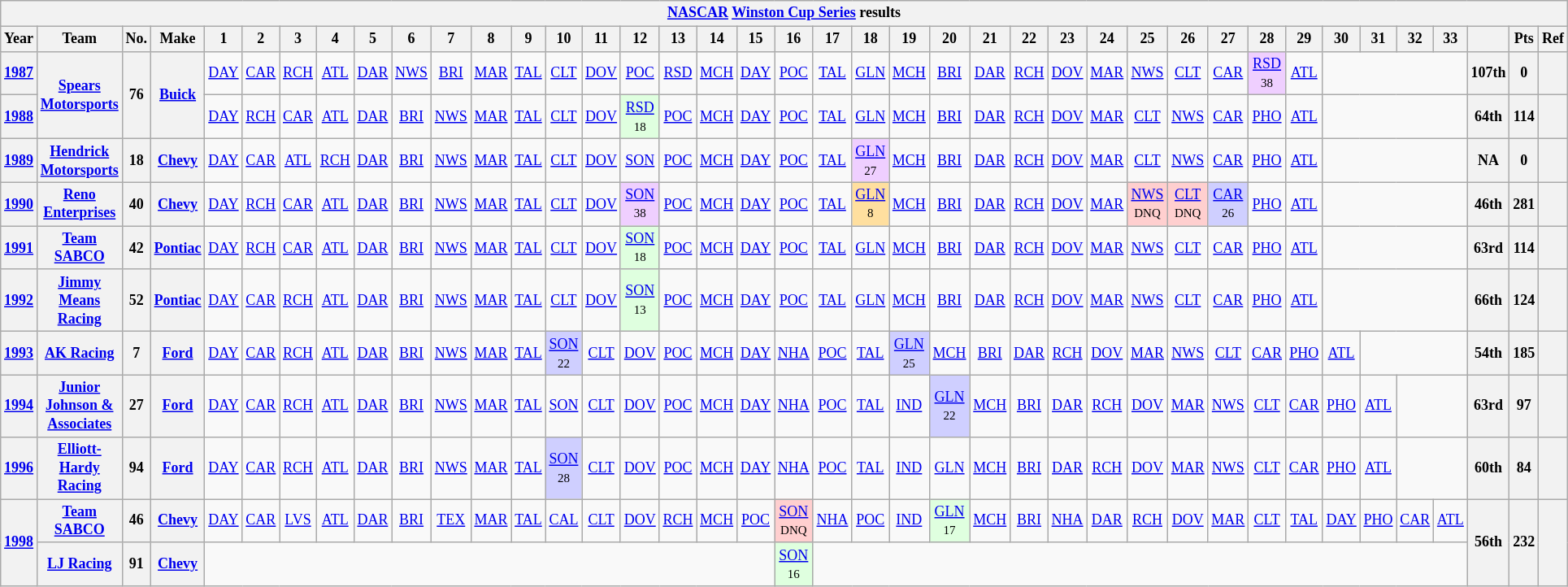<table class="wikitable" style="text-align:center; font-size:75%">
<tr>
<th colspan=45><a href='#'>NASCAR</a> <a href='#'>Winston Cup Series</a> results</th>
</tr>
<tr>
<th>Year</th>
<th>Team</th>
<th>No.</th>
<th>Make</th>
<th>1</th>
<th>2</th>
<th>3</th>
<th>4</th>
<th>5</th>
<th>6</th>
<th>7</th>
<th>8</th>
<th>9</th>
<th>10</th>
<th>11</th>
<th>12</th>
<th>13</th>
<th>14</th>
<th>15</th>
<th>16</th>
<th>17</th>
<th>18</th>
<th>19</th>
<th>20</th>
<th>21</th>
<th>22</th>
<th>23</th>
<th>24</th>
<th>25</th>
<th>26</th>
<th>27</th>
<th>28</th>
<th>29</th>
<th>30</th>
<th>31</th>
<th>32</th>
<th>33</th>
<th></th>
<th>Pts</th>
<th>Ref</th>
</tr>
<tr>
<th><a href='#'>1987</a></th>
<th rowspan=2><a href='#'>Spears Motorsports</a></th>
<th rowspan=2>76</th>
<th rowspan=2><a href='#'>Buick</a></th>
<td><a href='#'>DAY</a></td>
<td><a href='#'>CAR</a></td>
<td><a href='#'>RCH</a></td>
<td><a href='#'>ATL</a></td>
<td><a href='#'>DAR</a></td>
<td><a href='#'>NWS</a></td>
<td><a href='#'>BRI</a></td>
<td><a href='#'>MAR</a></td>
<td><a href='#'>TAL</a></td>
<td><a href='#'>CLT</a></td>
<td><a href='#'>DOV</a></td>
<td><a href='#'>POC</a></td>
<td><a href='#'>RSD</a></td>
<td><a href='#'>MCH</a></td>
<td><a href='#'>DAY</a></td>
<td><a href='#'>POC</a></td>
<td><a href='#'>TAL</a></td>
<td><a href='#'>GLN</a></td>
<td><a href='#'>MCH</a></td>
<td><a href='#'>BRI</a></td>
<td><a href='#'>DAR</a></td>
<td><a href='#'>RCH</a></td>
<td><a href='#'>DOV</a></td>
<td><a href='#'>MAR</a></td>
<td><a href='#'>NWS</a></td>
<td><a href='#'>CLT</a></td>
<td><a href='#'>CAR</a></td>
<td style="background:#EFCFFF;"><a href='#'>RSD</a><br><small>38</small></td>
<td><a href='#'>ATL</a></td>
<td colspan=4></td>
<th>107th</th>
<th>0</th>
<th></th>
</tr>
<tr>
<th><a href='#'>1988</a></th>
<td><a href='#'>DAY</a></td>
<td><a href='#'>RCH</a></td>
<td><a href='#'>CAR</a></td>
<td><a href='#'>ATL</a></td>
<td><a href='#'>DAR</a></td>
<td><a href='#'>BRI</a></td>
<td><a href='#'>NWS</a></td>
<td><a href='#'>MAR</a></td>
<td><a href='#'>TAL</a></td>
<td><a href='#'>CLT</a></td>
<td><a href='#'>DOV</a></td>
<td style="background:#DFFFDF;"><a href='#'>RSD</a><br><small>18</small></td>
<td><a href='#'>POC</a></td>
<td><a href='#'>MCH</a></td>
<td><a href='#'>DAY</a></td>
<td><a href='#'>POC</a></td>
<td><a href='#'>TAL</a></td>
<td><a href='#'>GLN</a></td>
<td><a href='#'>MCH</a></td>
<td><a href='#'>BRI</a></td>
<td><a href='#'>DAR</a></td>
<td><a href='#'>RCH</a></td>
<td><a href='#'>DOV</a></td>
<td><a href='#'>MAR</a></td>
<td><a href='#'>CLT</a></td>
<td><a href='#'>NWS</a></td>
<td><a href='#'>CAR</a></td>
<td><a href='#'>PHO</a></td>
<td><a href='#'>ATL</a></td>
<td colspan=4></td>
<th>64th</th>
<th>114</th>
<th></th>
</tr>
<tr>
<th><a href='#'>1989</a></th>
<th><a href='#'>Hendrick Motorsports</a></th>
<th>18</th>
<th><a href='#'>Chevy</a></th>
<td><a href='#'>DAY</a></td>
<td><a href='#'>CAR</a></td>
<td><a href='#'>ATL</a></td>
<td><a href='#'>RCH</a></td>
<td><a href='#'>DAR</a></td>
<td><a href='#'>BRI</a></td>
<td><a href='#'>NWS</a></td>
<td><a href='#'>MAR</a></td>
<td><a href='#'>TAL</a></td>
<td><a href='#'>CLT</a></td>
<td><a href='#'>DOV</a></td>
<td><a href='#'>SON</a></td>
<td><a href='#'>POC</a></td>
<td><a href='#'>MCH</a></td>
<td><a href='#'>DAY</a></td>
<td><a href='#'>POC</a></td>
<td><a href='#'>TAL</a></td>
<td style="background:#EFCFFF;"><a href='#'>GLN</a><br><small>27</small></td>
<td><a href='#'>MCH</a></td>
<td><a href='#'>BRI</a></td>
<td><a href='#'>DAR</a></td>
<td><a href='#'>RCH</a></td>
<td><a href='#'>DOV</a></td>
<td><a href='#'>MAR</a></td>
<td><a href='#'>CLT</a></td>
<td><a href='#'>NWS</a></td>
<td><a href='#'>CAR</a></td>
<td><a href='#'>PHO</a></td>
<td><a href='#'>ATL</a></td>
<td colspan=4></td>
<th>NA</th>
<th>0</th>
<th></th>
</tr>
<tr>
<th><a href='#'>1990</a></th>
<th><a href='#'>Reno Enterprises</a></th>
<th>40</th>
<th><a href='#'>Chevy</a></th>
<td><a href='#'>DAY</a></td>
<td><a href='#'>RCH</a></td>
<td><a href='#'>CAR</a></td>
<td><a href='#'>ATL</a></td>
<td><a href='#'>DAR</a></td>
<td><a href='#'>BRI</a></td>
<td><a href='#'>NWS</a></td>
<td><a href='#'>MAR</a></td>
<td><a href='#'>TAL</a></td>
<td><a href='#'>CLT</a></td>
<td><a href='#'>DOV</a></td>
<td style="background:#EFCFFF;"><a href='#'>SON</a><br><small>38</small></td>
<td><a href='#'>POC</a></td>
<td><a href='#'>MCH</a></td>
<td><a href='#'>DAY</a></td>
<td><a href='#'>POC</a></td>
<td><a href='#'>TAL</a></td>
<td style="background:#FFDF9F;"><a href='#'>GLN</a><br><small>8</small></td>
<td><a href='#'>MCH</a></td>
<td><a href='#'>BRI</a></td>
<td><a href='#'>DAR</a></td>
<td><a href='#'>RCH</a></td>
<td><a href='#'>DOV</a></td>
<td><a href='#'>MAR</a></td>
<td style="background:#FFCFCF;"><a href='#'>NWS</a><br><small>DNQ</small></td>
<td style="background:#FFCFCF;"><a href='#'>CLT</a><br><small>DNQ</small></td>
<td style="background:#CFCFFF;"><a href='#'>CAR</a><br><small>26</small></td>
<td><a href='#'>PHO</a></td>
<td><a href='#'>ATL</a></td>
<td colspan=4></td>
<th>46th</th>
<th>281</th>
<th></th>
</tr>
<tr>
<th><a href='#'>1991</a></th>
<th><a href='#'>Team SABCO</a></th>
<th>42</th>
<th><a href='#'>Pontiac</a></th>
<td><a href='#'>DAY</a></td>
<td><a href='#'>RCH</a></td>
<td><a href='#'>CAR</a></td>
<td><a href='#'>ATL</a></td>
<td><a href='#'>DAR</a></td>
<td><a href='#'>BRI</a></td>
<td><a href='#'>NWS</a></td>
<td><a href='#'>MAR</a></td>
<td><a href='#'>TAL</a></td>
<td><a href='#'>CLT</a></td>
<td><a href='#'>DOV</a></td>
<td style="background:#DFFFDF;"><a href='#'>SON</a><br><small>18</small></td>
<td><a href='#'>POC</a></td>
<td><a href='#'>MCH</a></td>
<td><a href='#'>DAY</a></td>
<td><a href='#'>POC</a></td>
<td><a href='#'>TAL</a></td>
<td><a href='#'>GLN</a></td>
<td><a href='#'>MCH</a></td>
<td><a href='#'>BRI</a></td>
<td><a href='#'>DAR</a></td>
<td><a href='#'>RCH</a></td>
<td><a href='#'>DOV</a></td>
<td><a href='#'>MAR</a></td>
<td><a href='#'>NWS</a></td>
<td><a href='#'>CLT</a></td>
<td><a href='#'>CAR</a></td>
<td><a href='#'>PHO</a></td>
<td><a href='#'>ATL</a></td>
<td colspan=4></td>
<th>63rd</th>
<th>114</th>
<th></th>
</tr>
<tr>
<th><a href='#'>1992</a></th>
<th><a href='#'>Jimmy Means Racing</a></th>
<th>52</th>
<th><a href='#'>Pontiac</a></th>
<td><a href='#'>DAY</a></td>
<td><a href='#'>CAR</a></td>
<td><a href='#'>RCH</a></td>
<td><a href='#'>ATL</a></td>
<td><a href='#'>DAR</a></td>
<td><a href='#'>BRI</a></td>
<td><a href='#'>NWS</a></td>
<td><a href='#'>MAR</a></td>
<td><a href='#'>TAL</a></td>
<td><a href='#'>CLT</a></td>
<td><a href='#'>DOV</a></td>
<td style="background:#DFFFDF;"><a href='#'>SON</a><br><small>13</small></td>
<td><a href='#'>POC</a></td>
<td><a href='#'>MCH</a></td>
<td><a href='#'>DAY</a></td>
<td><a href='#'>POC</a></td>
<td><a href='#'>TAL</a></td>
<td><a href='#'>GLN</a></td>
<td><a href='#'>MCH</a></td>
<td><a href='#'>BRI</a></td>
<td><a href='#'>DAR</a></td>
<td><a href='#'>RCH</a></td>
<td><a href='#'>DOV</a></td>
<td><a href='#'>MAR</a></td>
<td><a href='#'>NWS</a></td>
<td><a href='#'>CLT</a></td>
<td><a href='#'>CAR</a></td>
<td><a href='#'>PHO</a></td>
<td><a href='#'>ATL</a></td>
<td colspan=4></td>
<th>66th</th>
<th>124</th>
<th></th>
</tr>
<tr>
<th><a href='#'>1993</a></th>
<th><a href='#'>AK Racing</a></th>
<th>7</th>
<th><a href='#'>Ford</a></th>
<td><a href='#'>DAY</a></td>
<td><a href='#'>CAR</a></td>
<td><a href='#'>RCH</a></td>
<td><a href='#'>ATL</a></td>
<td><a href='#'>DAR</a></td>
<td><a href='#'>BRI</a></td>
<td><a href='#'>NWS</a></td>
<td><a href='#'>MAR</a></td>
<td><a href='#'>TAL</a></td>
<td style="background:#CFCFFF;"><a href='#'>SON</a><br><small>22</small></td>
<td><a href='#'>CLT</a></td>
<td><a href='#'>DOV</a></td>
<td><a href='#'>POC</a></td>
<td><a href='#'>MCH</a></td>
<td><a href='#'>DAY</a></td>
<td><a href='#'>NHA</a></td>
<td><a href='#'>POC</a></td>
<td><a href='#'>TAL</a></td>
<td style="background:#CFCFFF;"><a href='#'>GLN</a><br><small>25</small></td>
<td><a href='#'>MCH</a></td>
<td><a href='#'>BRI</a></td>
<td><a href='#'>DAR</a></td>
<td><a href='#'>RCH</a></td>
<td><a href='#'>DOV</a></td>
<td><a href='#'>MAR</a></td>
<td><a href='#'>NWS</a></td>
<td><a href='#'>CLT</a></td>
<td><a href='#'>CAR</a></td>
<td><a href='#'>PHO</a></td>
<td><a href='#'>ATL</a></td>
<td colspan=3></td>
<th>54th</th>
<th>185</th>
<th></th>
</tr>
<tr>
<th><a href='#'>1994</a></th>
<th><a href='#'>Junior Johnson & Associates</a></th>
<th>27</th>
<th><a href='#'>Ford</a></th>
<td><a href='#'>DAY</a></td>
<td><a href='#'>CAR</a></td>
<td><a href='#'>RCH</a></td>
<td><a href='#'>ATL</a></td>
<td><a href='#'>DAR</a></td>
<td><a href='#'>BRI</a></td>
<td><a href='#'>NWS</a></td>
<td><a href='#'>MAR</a></td>
<td><a href='#'>TAL</a></td>
<td><a href='#'>SON</a></td>
<td><a href='#'>CLT</a></td>
<td><a href='#'>DOV</a></td>
<td><a href='#'>POC</a></td>
<td><a href='#'>MCH</a></td>
<td><a href='#'>DAY</a></td>
<td><a href='#'>NHA</a></td>
<td><a href='#'>POC</a></td>
<td><a href='#'>TAL</a></td>
<td><a href='#'>IND</a></td>
<td style="background:#CFCFFF;"><a href='#'>GLN</a><br><small>22</small></td>
<td><a href='#'>MCH</a></td>
<td><a href='#'>BRI</a></td>
<td><a href='#'>DAR</a></td>
<td><a href='#'>RCH</a></td>
<td><a href='#'>DOV</a></td>
<td><a href='#'>MAR</a></td>
<td><a href='#'>NWS</a></td>
<td><a href='#'>CLT</a></td>
<td><a href='#'>CAR</a></td>
<td><a href='#'>PHO</a></td>
<td><a href='#'>ATL</a></td>
<td colspan=2></td>
<th>63rd</th>
<th>97</th>
<th></th>
</tr>
<tr>
<th><a href='#'>1996</a></th>
<th><a href='#'>Elliott-Hardy Racing</a></th>
<th>94</th>
<th><a href='#'>Ford</a></th>
<td><a href='#'>DAY</a></td>
<td><a href='#'>CAR</a></td>
<td><a href='#'>RCH</a></td>
<td><a href='#'>ATL</a></td>
<td><a href='#'>DAR</a></td>
<td><a href='#'>BRI</a></td>
<td><a href='#'>NWS</a></td>
<td><a href='#'>MAR</a></td>
<td><a href='#'>TAL</a></td>
<td style="background:#CFCFFF;"><a href='#'>SON</a><br><small>28</small></td>
<td><a href='#'>CLT</a></td>
<td><a href='#'>DOV</a></td>
<td><a href='#'>POC</a></td>
<td><a href='#'>MCH</a></td>
<td><a href='#'>DAY</a></td>
<td><a href='#'>NHA</a></td>
<td><a href='#'>POC</a></td>
<td><a href='#'>TAL</a></td>
<td><a href='#'>IND</a></td>
<td><a href='#'>GLN</a></td>
<td><a href='#'>MCH</a></td>
<td><a href='#'>BRI</a></td>
<td><a href='#'>DAR</a></td>
<td><a href='#'>RCH</a></td>
<td><a href='#'>DOV</a></td>
<td><a href='#'>MAR</a></td>
<td><a href='#'>NWS</a></td>
<td><a href='#'>CLT</a></td>
<td><a href='#'>CAR</a></td>
<td><a href='#'>PHO</a></td>
<td><a href='#'>ATL</a></td>
<td colspan=2></td>
<th>60th</th>
<th>84</th>
<th></th>
</tr>
<tr>
<th rowspan=2><a href='#'>1998</a></th>
<th><a href='#'>Team SABCO</a></th>
<th>46</th>
<th><a href='#'>Chevy</a></th>
<td><a href='#'>DAY</a></td>
<td><a href='#'>CAR</a></td>
<td><a href='#'>LVS</a></td>
<td><a href='#'>ATL</a></td>
<td><a href='#'>DAR</a></td>
<td><a href='#'>BRI</a></td>
<td><a href='#'>TEX</a></td>
<td><a href='#'>MAR</a></td>
<td><a href='#'>TAL</a></td>
<td><a href='#'>CAL</a></td>
<td><a href='#'>CLT</a></td>
<td><a href='#'>DOV</a></td>
<td><a href='#'>RCH</a></td>
<td><a href='#'>MCH</a></td>
<td><a href='#'>POC</a></td>
<td style="background:#FFCFCF;"><a href='#'>SON</a><br><small>DNQ</small></td>
<td><a href='#'>NHA</a></td>
<td><a href='#'>POC</a></td>
<td><a href='#'>IND</a></td>
<td style="background:#DFFFDF;"><a href='#'>GLN</a><br><small>17</small></td>
<td><a href='#'>MCH</a></td>
<td><a href='#'>BRI</a></td>
<td><a href='#'>NHA</a></td>
<td><a href='#'>DAR</a></td>
<td><a href='#'>RCH</a></td>
<td><a href='#'>DOV</a></td>
<td><a href='#'>MAR</a></td>
<td><a href='#'>CLT</a></td>
<td><a href='#'>TAL</a></td>
<td><a href='#'>DAY</a></td>
<td><a href='#'>PHO</a></td>
<td><a href='#'>CAR</a></td>
<td><a href='#'>ATL</a></td>
<th rowspan=2>56th</th>
<th rowspan=2>232</th>
<th rowspan=2></th>
</tr>
<tr>
<th><a href='#'>LJ Racing</a></th>
<th>91</th>
<th><a href='#'>Chevy</a></th>
<td colspan=15></td>
<td style="background:#DFFFDF;"><a href='#'>SON</a><br><small>16</small></td>
<td colspan=17></td>
</tr>
</table>
